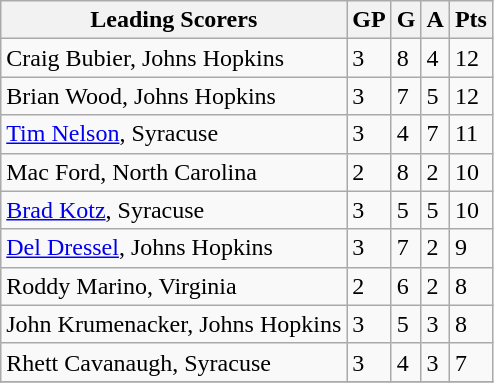<table class="wikitable">
<tr>
<th>Leading Scorers</th>
<th>GP</th>
<th>G</th>
<th>A</th>
<th>Pts</th>
</tr>
<tr>
<td>Craig Bubier, Johns Hopkins</td>
<td>3</td>
<td>8</td>
<td>4</td>
<td>12</td>
</tr>
<tr>
<td>Brian Wood, Johns Hopkins</td>
<td>3</td>
<td>7</td>
<td>5</td>
<td>12</td>
</tr>
<tr>
<td><a href='#'>Tim Nelson</a>, Syracuse</td>
<td>3</td>
<td>4</td>
<td>7</td>
<td>11</td>
</tr>
<tr>
<td>Mac Ford, North Carolina</td>
<td>2</td>
<td>8</td>
<td>2</td>
<td>10</td>
</tr>
<tr>
<td><a href='#'>Brad Kotz</a>, Syracuse</td>
<td>3</td>
<td>5</td>
<td>5</td>
<td>10</td>
</tr>
<tr>
<td><a href='#'>Del Dressel</a>, Johns Hopkins</td>
<td>3</td>
<td>7</td>
<td>2</td>
<td>9</td>
</tr>
<tr>
<td>Roddy Marino, Virginia</td>
<td>2</td>
<td>6</td>
<td>2</td>
<td>8</td>
</tr>
<tr>
<td>John Krumenacker, Johns Hopkins</td>
<td>3</td>
<td>5</td>
<td>3</td>
<td>8</td>
</tr>
<tr>
<td>Rhett Cavanaugh, Syracuse</td>
<td>3</td>
<td>4</td>
<td>3</td>
<td>7</td>
</tr>
<tr>
</tr>
</table>
